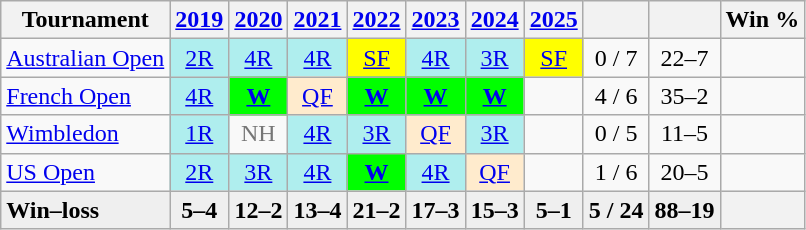<table class="wikitable nowrap" style=text-align:center>
<tr>
<th>Tournament</th>
<th><a href='#'>2019</a></th>
<th><a href='#'>2020</a></th>
<th><a href='#'>2021</a></th>
<th><a href='#'>2022</a></th>
<th><a href='#'>2023</a></th>
<th><a href='#'>2024</a></th>
<th><a href='#'>2025</a></th>
<th></th>
<th></th>
<th>Win %</th>
</tr>
<tr>
<td align=left><a href='#'>Australian Open</a></td>
<td style=background:#afeeee><a href='#'>2R</a></td>
<td style=background:#afeeee><a href='#'>4R</a></td>
<td style=background:#afeeee><a href='#'>4R</a></td>
<td style=background:yellow><a href='#'>SF</a></td>
<td style=background:#afeeee><a href='#'>4R</a></td>
<td style=background:#afeeee><a href='#'>3R</a></td>
<td style=background:yellow><a href='#'>SF</a></td>
<td>0 / 7</td>
<td>22–7</td>
<td></td>
</tr>
<tr>
<td align=left><a href='#'>French Open</a></td>
<td style=background:#afeeee><a href='#'>4R</a></td>
<td style=background:lime><strong><a href='#'>W</a></strong></td>
<td style=background:#ffebcd><a href='#'>QF</a></td>
<td style=background:lime><strong><a href='#'>W</a></strong></td>
<td style=background:lime><strong><a href='#'>W</a></strong></td>
<td style=background:lime><strong><a href='#'>W</a></strong></td>
<td></td>
<td>4 / 6</td>
<td>35–2</td>
<td></td>
</tr>
<tr>
<td align=left><a href='#'>Wimbledon</a></td>
<td style=background:#afeeee><a href='#'>1R</a></td>
<td style=color:#767676>NH</td>
<td style=background:#afeeee><a href='#'>4R</a></td>
<td style=background:#afeeee><a href='#'>3R</a></td>
<td style=background:#ffebcd><a href='#'>QF</a></td>
<td style=background:#afeeee><a href='#'>3R</a></td>
<td></td>
<td>0 / 5</td>
<td>11–5</td>
<td></td>
</tr>
<tr>
<td align=left><a href='#'>US Open</a></td>
<td style=background:#afeeee><a href='#'>2R</a></td>
<td style=background:#afeeee><a href='#'>3R</a></td>
<td style=background:#afeeee><a href='#'>4R</a></td>
<td style=background:lime><strong><a href='#'>W</a></strong></td>
<td style=background:#afeeee><a href='#'>4R</a></td>
<td style=background:#ffebcd><a href='#'>QF</a></td>
<td></td>
<td>1 / 6</td>
<td>20–5</td>
<td></td>
</tr>
<tr style="background:#efefef;font-weight:bold">
<td style="text-align:left">Win–loss</td>
<td>5–4</td>
<td>12–2</td>
<td>13–4</td>
<td>21–2</td>
<td>17–3</td>
<td>15–3</td>
<td>5–1</td>
<td>5 / 24</td>
<td>88–19</td>
<th></th>
</tr>
</table>
